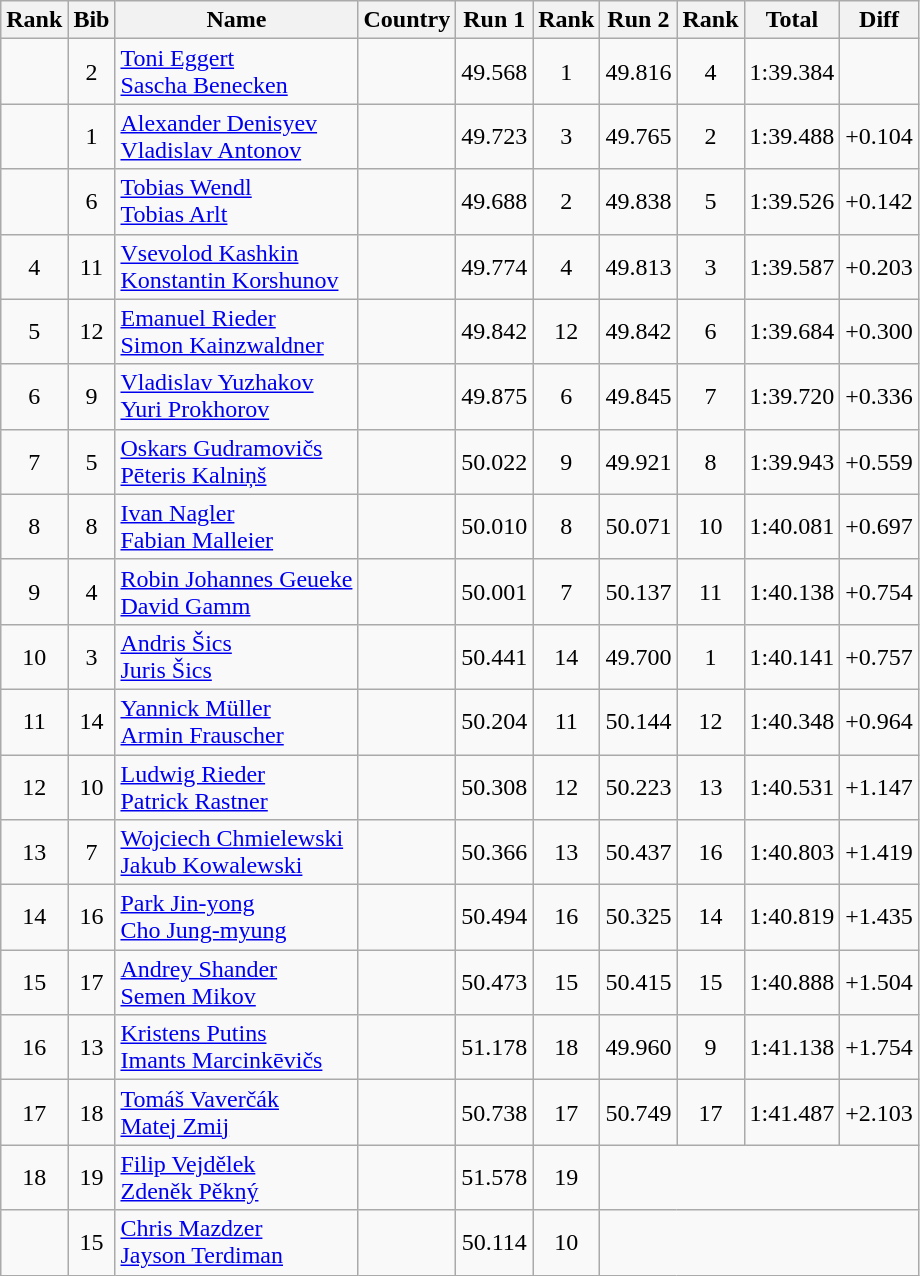<table class="wikitable sortable" style="text-align:center">
<tr>
<th>Rank</th>
<th>Bib</th>
<th>Name</th>
<th>Country</th>
<th>Run 1</th>
<th>Rank</th>
<th>Run 2</th>
<th>Rank</th>
<th>Total</th>
<th>Diff</th>
</tr>
<tr>
<td></td>
<td>2</td>
<td align=left><a href='#'>Toni Eggert</a><br><a href='#'>Sascha Benecken</a></td>
<td align=left></td>
<td>49.568</td>
<td>1</td>
<td>49.816</td>
<td>4</td>
<td>1:39.384</td>
<td></td>
</tr>
<tr>
<td></td>
<td>1</td>
<td align=left><a href='#'>Alexander Denisyev</a><br><a href='#'>Vladislav Antonov</a></td>
<td align=left></td>
<td>49.723</td>
<td>3</td>
<td>49.765</td>
<td>2</td>
<td>1:39.488</td>
<td>+0.104</td>
</tr>
<tr>
<td></td>
<td>6</td>
<td align=left><a href='#'>Tobias Wendl</a><br><a href='#'>Tobias Arlt</a></td>
<td align=left></td>
<td>49.688</td>
<td>2</td>
<td>49.838</td>
<td>5</td>
<td>1:39.526</td>
<td>+0.142</td>
</tr>
<tr>
<td>4</td>
<td>11</td>
<td align=left><a href='#'>Vsevolod Kashkin</a><br><a href='#'>Konstantin Korshunov</a></td>
<td align=left></td>
<td>49.774</td>
<td>4</td>
<td>49.813</td>
<td>3</td>
<td>1:39.587</td>
<td>+0.203</td>
</tr>
<tr>
<td>5</td>
<td>12</td>
<td align=left><a href='#'>Emanuel Rieder</a><br><a href='#'>Simon Kainzwaldner</a></td>
<td align=left></td>
<td>49.842</td>
<td>12</td>
<td>49.842</td>
<td>6</td>
<td>1:39.684</td>
<td>+0.300</td>
</tr>
<tr>
<td>6</td>
<td>9</td>
<td align=left><a href='#'>Vladislav Yuzhakov</a><br><a href='#'>Yuri Prokhorov</a></td>
<td align=left></td>
<td>49.875</td>
<td>6</td>
<td>49.845</td>
<td>7</td>
<td>1:39.720</td>
<td>+0.336</td>
</tr>
<tr>
<td>7</td>
<td>5</td>
<td align=left><a href='#'>Oskars Gudramovičs</a><br><a href='#'>Pēteris Kalniņš</a></td>
<td align=left></td>
<td>50.022</td>
<td>9</td>
<td>49.921</td>
<td>8</td>
<td>1:39.943</td>
<td>+0.559</td>
</tr>
<tr>
<td>8</td>
<td>8</td>
<td align=left><a href='#'>Ivan Nagler</a><br><a href='#'>Fabian Malleier</a></td>
<td align=left></td>
<td>50.010</td>
<td>8</td>
<td>50.071</td>
<td>10</td>
<td>1:40.081</td>
<td>+0.697</td>
</tr>
<tr>
<td>9</td>
<td>4</td>
<td align=left><a href='#'>Robin Johannes Geueke</a><br><a href='#'>David Gamm</a></td>
<td align=left></td>
<td>50.001</td>
<td>7</td>
<td>50.137</td>
<td>11</td>
<td>1:40.138</td>
<td>+0.754</td>
</tr>
<tr>
<td>10</td>
<td>3</td>
<td align=left><a href='#'>Andris Šics</a><br><a href='#'>Juris Šics</a></td>
<td align=left></td>
<td>50.441</td>
<td>14</td>
<td>49.700</td>
<td>1</td>
<td>1:40.141</td>
<td>+0.757</td>
</tr>
<tr>
<td>11</td>
<td>14</td>
<td align=left><a href='#'>Yannick Müller</a><br><a href='#'>Armin Frauscher</a></td>
<td align=left></td>
<td>50.204</td>
<td>11</td>
<td>50.144</td>
<td>12</td>
<td>1:40.348</td>
<td>+0.964</td>
</tr>
<tr>
<td>12</td>
<td>10</td>
<td align=left><a href='#'>Ludwig Rieder</a><br><a href='#'>Patrick Rastner</a></td>
<td align=left></td>
<td>50.308</td>
<td>12</td>
<td>50.223</td>
<td>13</td>
<td>1:40.531</td>
<td>+1.147</td>
</tr>
<tr>
<td>13</td>
<td>7</td>
<td align=left><a href='#'>Wojciech Chmielewski</a><br><a href='#'>Jakub Kowalewski</a></td>
<td align=left></td>
<td>50.366</td>
<td>13</td>
<td>50.437</td>
<td>16</td>
<td>1:40.803</td>
<td>+1.419</td>
</tr>
<tr>
<td>14</td>
<td>16</td>
<td align=left><a href='#'>Park Jin-yong</a><br><a href='#'>Cho Jung-myung</a></td>
<td align=left></td>
<td>50.494</td>
<td>16</td>
<td>50.325</td>
<td>14</td>
<td>1:40.819</td>
<td>+1.435</td>
</tr>
<tr>
<td>15</td>
<td>17</td>
<td align=left><a href='#'>Andrey Shander</a><br><a href='#'>Semen Mikov</a></td>
<td align=left></td>
<td>50.473</td>
<td>15</td>
<td>50.415</td>
<td>15</td>
<td>1:40.888</td>
<td>+1.504</td>
</tr>
<tr>
<td>16</td>
<td>13</td>
<td align=left><a href='#'>Kristens Putins</a><br><a href='#'>Imants Marcinkēvičs</a></td>
<td align=left></td>
<td>51.178</td>
<td>18</td>
<td>49.960</td>
<td>9</td>
<td>1:41.138</td>
<td>+1.754</td>
</tr>
<tr>
<td>17</td>
<td>18</td>
<td align=left><a href='#'>Tomáš Vaverčák</a><br><a href='#'>Matej Zmij</a></td>
<td align=left></td>
<td>50.738</td>
<td>17</td>
<td>50.749</td>
<td>17</td>
<td>1:41.487</td>
<td>+2.103</td>
</tr>
<tr>
<td>18</td>
<td>19</td>
<td align=left><a href='#'>Filip Vejdělek</a><br><a href='#'>Zdeněk Pěkný</a></td>
<td align=left></td>
<td>51.578</td>
<td>19</td>
<td colspan=4></td>
</tr>
<tr>
<td></td>
<td>15</td>
<td align=left><a href='#'>Chris Mazdzer</a><br><a href='#'>Jayson Terdiman</a></td>
<td align=left></td>
<td>50.114</td>
<td>10</td>
<td colspan=4></td>
</tr>
</table>
